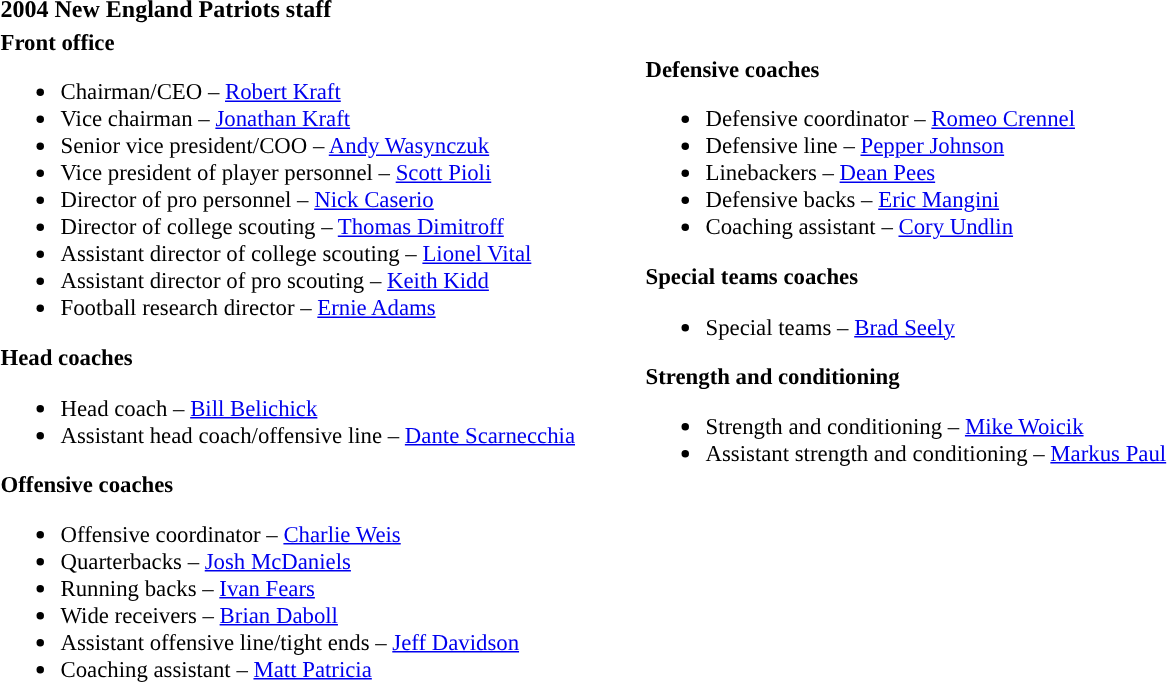<table class="toccolours" style="text-align: left;">
<tr>
<th colspan="7"><strong>2004 New England Patriots staff</strong></th>
</tr>
<tr>
<td style="font-size: 95%;" valign="top"><strong>Front office</strong><br><ul><li>Chairman/CEO – <a href='#'>Robert Kraft</a></li><li>Vice chairman – <a href='#'>Jonathan Kraft</a></li><li>Senior vice president/COO – <a href='#'>Andy Wasynczuk</a></li><li>Vice president of player personnel – <a href='#'>Scott Pioli</a></li><li>Director of pro personnel – <a href='#'>Nick Caserio</a></li><li>Director of college scouting – <a href='#'>Thomas Dimitroff</a></li><li>Assistant director of college scouting – <a href='#'>Lionel Vital</a></li><li>Assistant director of pro scouting – <a href='#'>Keith Kidd</a></li><li>Football research director – <a href='#'>Ernie Adams</a></li></ul><strong>Head coaches</strong><ul><li>Head coach – <a href='#'>Bill Belichick</a></li><li>Assistant head coach/offensive line – <a href='#'>Dante Scarnecchia</a></li></ul><strong>Offensive coaches</strong><ul><li>Offensive coordinator – <a href='#'>Charlie Weis</a></li><li>Quarterbacks – <a href='#'>Josh McDaniels</a></li><li>Running backs – <a href='#'>Ivan Fears</a></li><li>Wide receivers – <a href='#'>Brian Daboll</a></li><li>Assistant offensive line/tight ends – <a href='#'>Jeff Davidson</a></li><li>Coaching assistant – <a href='#'>Matt Patricia</a></li></ul></td>
<td width="35"> </td>
<td valign="top"></td>
<td style="font-size: 95%;" valign="top"><br><strong>Defensive coaches</strong><ul><li>Defensive coordinator – <a href='#'>Romeo Crennel</a></li><li>Defensive line – <a href='#'>Pepper Johnson</a></li><li>Linebackers – <a href='#'>Dean Pees</a></li><li>Defensive backs – <a href='#'>Eric Mangini</a></li><li>Coaching assistant – <a href='#'>Cory Undlin</a></li></ul><strong>Special teams coaches</strong><ul><li>Special teams – <a href='#'>Brad Seely</a></li></ul><strong>Strength and conditioning</strong><ul><li>Strength and conditioning – <a href='#'>Mike Woicik</a></li><li>Assistant strength and conditioning – <a href='#'>Markus Paul</a></li></ul></td>
</tr>
</table>
